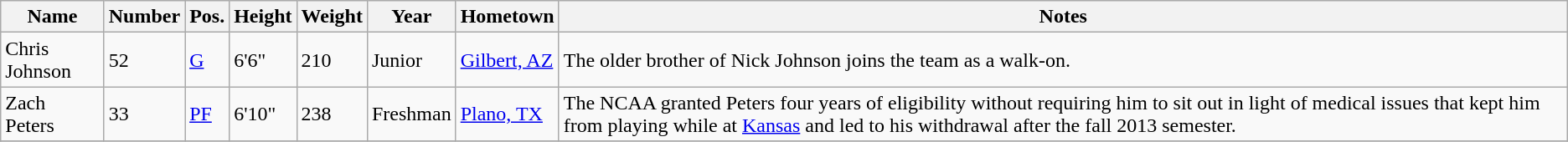<table class="wikitable sortable" border="1">
<tr>
<th>Name</th>
<th>Number</th>
<th>Pos.</th>
<th>Height</th>
<th>Weight</th>
<th>Year</th>
<th>Hometown</th>
<th class="unsortable">Notes</th>
</tr>
<tr>
<td data-sort-value="Johnson, Chris">Chris Johnson</td>
<td>52</td>
<td><a href='#'>G</a></td>
<td>6'6"</td>
<td>210</td>
<td>Junior</td>
<td><a href='#'>Gilbert, AZ</a></td>
<td>The older brother of Nick Johnson joins the team as a walk-on.</td>
</tr>
<tr>
<td data-sort-value="Peters, Zach">Zach Peters</td>
<td>33</td>
<td><a href='#'>PF</a></td>
<td>6'10"</td>
<td>238</td>
<td>Freshman</td>
<td><a href='#'>Plano, TX</a></td>
<td>The NCAA granted Peters four years of eligibility without requiring him to sit out in light of medical issues that kept him from playing while at <a href='#'>Kansas</a> and led to his withdrawal after the fall 2013 semester.</td>
</tr>
<tr>
</tr>
</table>
